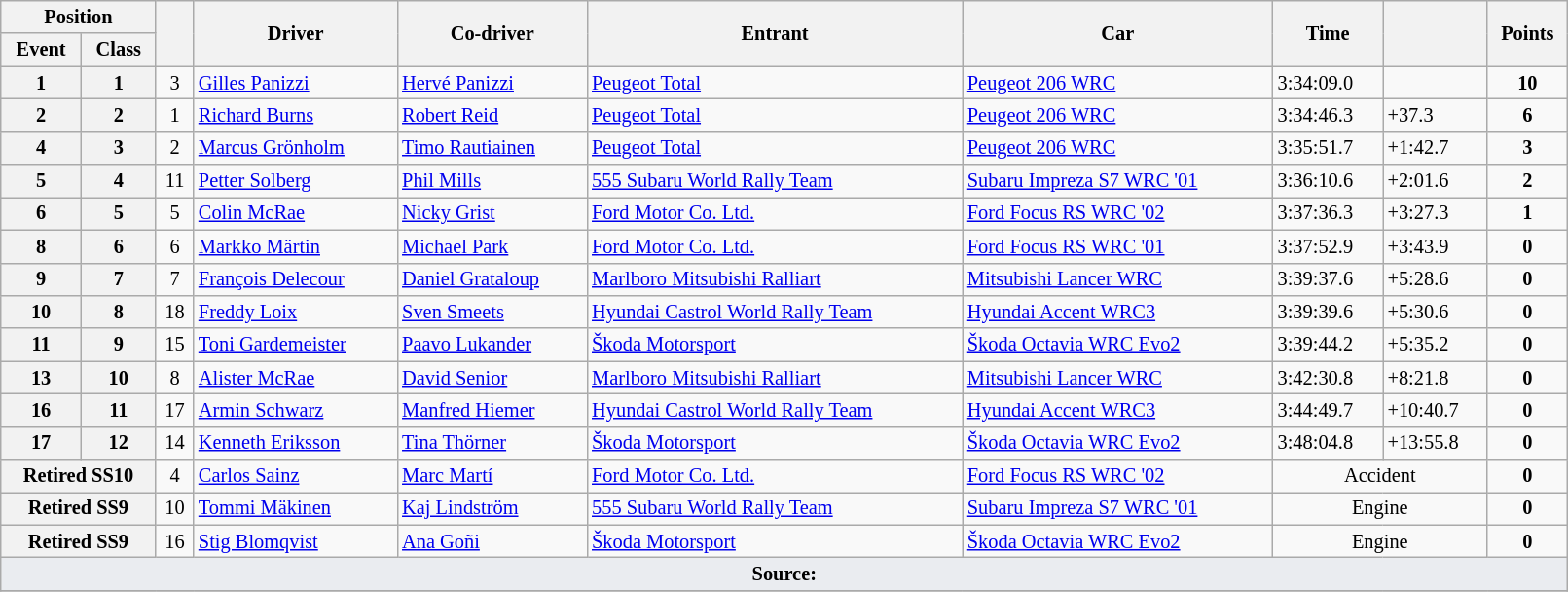<table class="wikitable" width=85% style="font-size: 85%;">
<tr>
<th colspan="2">Position</th>
<th rowspan="2"></th>
<th rowspan="2">Driver</th>
<th rowspan="2">Co-driver</th>
<th rowspan="2">Entrant</th>
<th rowspan="2">Car</th>
<th rowspan="2">Time</th>
<th rowspan="2"></th>
<th rowspan="2">Points</th>
</tr>
<tr>
<th>Event</th>
<th>Class</th>
</tr>
<tr>
<th>1</th>
<th>1</th>
<td align="center">3</td>
<td> <a href='#'>Gilles Panizzi</a></td>
<td> <a href='#'>Hervé Panizzi</a></td>
<td> <a href='#'>Peugeot Total</a></td>
<td><a href='#'>Peugeot 206 WRC</a></td>
<td>3:34:09.0</td>
<td></td>
<td align="center"><strong>10</strong></td>
</tr>
<tr>
<th>2</th>
<th>2</th>
<td align="center">1</td>
<td> <a href='#'>Richard Burns</a></td>
<td> <a href='#'>Robert Reid</a></td>
<td> <a href='#'>Peugeot Total</a></td>
<td><a href='#'>Peugeot 206 WRC</a></td>
<td>3:34:46.3</td>
<td>+37.3</td>
<td align="center"><strong>6</strong></td>
</tr>
<tr>
<th>4</th>
<th>3</th>
<td align="center">2</td>
<td> <a href='#'>Marcus Grönholm</a></td>
<td> <a href='#'>Timo Rautiainen</a></td>
<td> <a href='#'>Peugeot Total</a></td>
<td><a href='#'>Peugeot 206 WRC</a></td>
<td>3:35:51.7</td>
<td>+1:42.7</td>
<td align="center"><strong>3</strong></td>
</tr>
<tr>
<th>5</th>
<th>4</th>
<td align="center">11</td>
<td> <a href='#'>Petter Solberg</a></td>
<td> <a href='#'>Phil Mills</a></td>
<td> <a href='#'>555 Subaru World Rally Team</a></td>
<td><a href='#'>Subaru Impreza S7 WRC '01</a></td>
<td>3:36:10.6</td>
<td>+2:01.6</td>
<td align="center"><strong>2</strong></td>
</tr>
<tr>
<th>6</th>
<th>5</th>
<td align="center">5</td>
<td> <a href='#'>Colin McRae</a></td>
<td> <a href='#'>Nicky Grist</a></td>
<td> <a href='#'>Ford Motor Co. Ltd.</a></td>
<td><a href='#'>Ford Focus RS WRC '02</a></td>
<td>3:37:36.3</td>
<td>+3:27.3</td>
<td align="center"><strong>1</strong></td>
</tr>
<tr>
<th>8</th>
<th>6</th>
<td align="center">6</td>
<td> <a href='#'>Markko Märtin</a></td>
<td> <a href='#'>Michael Park</a></td>
<td> <a href='#'>Ford Motor Co. Ltd.</a></td>
<td><a href='#'>Ford Focus RS WRC '01</a></td>
<td>3:37:52.9</td>
<td>+3:43.9</td>
<td align="center"><strong>0</strong></td>
</tr>
<tr>
<th>9</th>
<th>7</th>
<td align="center">7</td>
<td> <a href='#'>François Delecour</a></td>
<td> <a href='#'>Daniel Grataloup</a></td>
<td> <a href='#'>Marlboro Mitsubishi Ralliart</a></td>
<td><a href='#'>Mitsubishi Lancer WRC</a></td>
<td>3:39:37.6</td>
<td>+5:28.6</td>
<td align="center"><strong>0</strong></td>
</tr>
<tr>
<th>10</th>
<th>8</th>
<td align="center">18</td>
<td> <a href='#'>Freddy Loix</a></td>
<td> <a href='#'>Sven Smeets</a></td>
<td> <a href='#'>Hyundai Castrol World Rally Team</a></td>
<td><a href='#'>Hyundai Accent WRC3</a></td>
<td>3:39:39.6</td>
<td>+5:30.6</td>
<td align="center"><strong>0</strong></td>
</tr>
<tr>
<th>11</th>
<th>9</th>
<td align="center">15</td>
<td> <a href='#'>Toni Gardemeister</a></td>
<td> <a href='#'>Paavo Lukander</a></td>
<td> <a href='#'>Škoda Motorsport</a></td>
<td><a href='#'>Škoda Octavia WRC Evo2</a></td>
<td>3:39:44.2</td>
<td>+5:35.2</td>
<td align="center"><strong>0</strong></td>
</tr>
<tr>
<th>13</th>
<th>10</th>
<td align="center">8</td>
<td> <a href='#'>Alister McRae</a></td>
<td> <a href='#'>David Senior</a></td>
<td> <a href='#'>Marlboro Mitsubishi Ralliart</a></td>
<td><a href='#'>Mitsubishi Lancer WRC</a></td>
<td>3:42:30.8</td>
<td>+8:21.8</td>
<td align="center"><strong>0</strong></td>
</tr>
<tr>
<th>16</th>
<th>11</th>
<td align="center">17</td>
<td> <a href='#'>Armin Schwarz</a></td>
<td> <a href='#'>Manfred Hiemer</a></td>
<td> <a href='#'>Hyundai Castrol World Rally Team</a></td>
<td><a href='#'>Hyundai Accent WRC3</a></td>
<td>3:44:49.7</td>
<td>+10:40.7</td>
<td align="center"><strong>0</strong></td>
</tr>
<tr>
<th>17</th>
<th>12</th>
<td align="center">14</td>
<td> <a href='#'>Kenneth Eriksson</a></td>
<td> <a href='#'>Tina Thörner</a></td>
<td> <a href='#'>Škoda Motorsport</a></td>
<td><a href='#'>Škoda Octavia WRC Evo2</a></td>
<td>3:48:04.8</td>
<td>+13:55.8</td>
<td align="center"><strong>0</strong></td>
</tr>
<tr>
<th colspan="2">Retired SS10</th>
<td align="center">4</td>
<td> <a href='#'>Carlos Sainz</a></td>
<td> <a href='#'>Marc Martí</a></td>
<td> <a href='#'>Ford Motor Co. Ltd.</a></td>
<td><a href='#'>Ford Focus RS WRC '02</a></td>
<td align="center" colspan="2">Accident</td>
<td align="center"><strong>0</strong></td>
</tr>
<tr>
<th colspan="2">Retired SS9</th>
<td align="center">10</td>
<td> <a href='#'>Tommi Mäkinen</a></td>
<td> <a href='#'>Kaj Lindström</a></td>
<td> <a href='#'>555 Subaru World Rally Team</a></td>
<td><a href='#'>Subaru Impreza S7 WRC '01</a></td>
<td align="center" colspan="2">Engine</td>
<td align="center"><strong>0</strong></td>
</tr>
<tr>
<th colspan="2">Retired SS9</th>
<td align="center">16</td>
<td> <a href='#'>Stig Blomqvist</a></td>
<td> <a href='#'>Ana Goñi</a></td>
<td> <a href='#'>Škoda Motorsport</a></td>
<td><a href='#'>Škoda Octavia WRC Evo2</a></td>
<td align="center" colspan="2">Engine</td>
<td align="center"><strong>0</strong></td>
</tr>
<tr>
<td style="background-color:#EAECF0; text-align:center" colspan="10"><strong>Source:</strong></td>
</tr>
<tr>
</tr>
</table>
